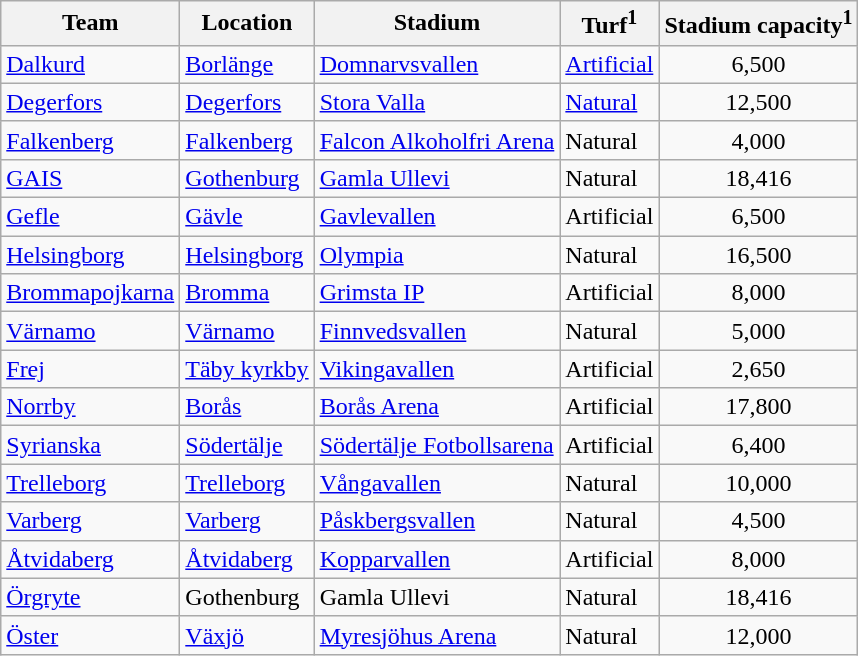<table class="sortable wikitable" style="text-align: left;">
<tr>
<th>Team</th>
<th>Location</th>
<th>Stadium</th>
<th>Turf<sup>1</sup></th>
<th>Stadium capacity<sup>1</sup></th>
</tr>
<tr>
<td><a href='#'>Dalkurd</a></td>
<td><a href='#'>Borlänge</a></td>
<td><a href='#'>Domnarvsvallen</a></td>
<td><a href='#'>Artificial</a></td>
<td align="center">6,500</td>
</tr>
<tr>
<td><a href='#'>Degerfors</a></td>
<td><a href='#'>Degerfors</a></td>
<td><a href='#'>Stora Valla</a></td>
<td><a href='#'>Natural</a></td>
<td align="center">12,500</td>
</tr>
<tr>
<td><a href='#'>Falkenberg</a></td>
<td><a href='#'>Falkenberg</a></td>
<td><a href='#'>Falcon Alkoholfri Arena</a></td>
<td>Natural</td>
<td align="center">4,000</td>
</tr>
<tr>
<td><a href='#'>GAIS</a></td>
<td><a href='#'>Gothenburg</a></td>
<td><a href='#'>Gamla Ullevi</a></td>
<td>Natural</td>
<td align="center">18,416</td>
</tr>
<tr>
<td><a href='#'>Gefle</a></td>
<td><a href='#'>Gävle</a></td>
<td><a href='#'>Gavlevallen</a></td>
<td>Artificial</td>
<td align="center">6,500</td>
</tr>
<tr>
<td><a href='#'>Helsingborg</a></td>
<td><a href='#'>Helsingborg</a></td>
<td><a href='#'>Olympia</a></td>
<td>Natural</td>
<td align="center">16,500</td>
</tr>
<tr>
<td><a href='#'>Brommapojkarna</a></td>
<td><a href='#'>Bromma</a></td>
<td><a href='#'>Grimsta IP</a></td>
<td>Artificial</td>
<td align="center">8,000</td>
</tr>
<tr>
<td><a href='#'>Värnamo</a></td>
<td><a href='#'>Värnamo</a></td>
<td><a href='#'>Finnvedsvallen</a></td>
<td>Natural</td>
<td align="center">5,000</td>
</tr>
<tr>
<td><a href='#'>Frej</a></td>
<td><a href='#'>Täby kyrkby</a></td>
<td><a href='#'>Vikingavallen</a></td>
<td>Artificial</td>
<td align="center">2,650</td>
</tr>
<tr>
<td><a href='#'>Norrby</a></td>
<td><a href='#'>Borås</a></td>
<td><a href='#'>Borås Arena</a></td>
<td>Artificial</td>
<td align="center">17,800</td>
</tr>
<tr>
<td><a href='#'>Syrianska</a></td>
<td><a href='#'>Södertälje</a></td>
<td><a href='#'>Södertälje Fotbollsarena</a></td>
<td>Artificial</td>
<td align="center">6,400</td>
</tr>
<tr>
<td><a href='#'>Trelleborg</a></td>
<td><a href='#'>Trelleborg</a></td>
<td><a href='#'>Vångavallen</a></td>
<td>Natural</td>
<td align="center">10,000</td>
</tr>
<tr>
<td><a href='#'>Varberg</a></td>
<td><a href='#'>Varberg</a></td>
<td><a href='#'>Påskbergsvallen</a></td>
<td>Natural</td>
<td align="center">4,500</td>
</tr>
<tr>
<td><a href='#'>Åtvidaberg</a></td>
<td><a href='#'>Åtvidaberg</a></td>
<td><a href='#'>Kopparvallen</a></td>
<td>Artificial</td>
<td align="center">8,000</td>
</tr>
<tr>
<td><a href='#'>Örgryte</a></td>
<td>Gothenburg</td>
<td>Gamla Ullevi</td>
<td>Natural</td>
<td align="center">18,416</td>
</tr>
<tr>
<td><a href='#'>Öster</a></td>
<td><a href='#'>Växjö</a></td>
<td><a href='#'>Myresjöhus Arena</a></td>
<td>Natural</td>
<td align="center">12,000</td>
</tr>
</table>
